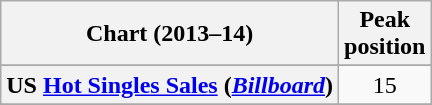<table class="wikitable plainrowheaders sortable" style="text-align:center">
<tr>
<th>Chart (2013–14)</th>
<th>Peak<br>position</th>
</tr>
<tr>
</tr>
<tr>
</tr>
<tr>
</tr>
<tr>
</tr>
<tr>
</tr>
<tr>
</tr>
<tr>
</tr>
<tr>
</tr>
<tr>
</tr>
<tr>
<th scope="row">US <a href='#'>Hot Singles Sales</a> (<em><a href='#'>Billboard</a></em>)</th>
<td>15</td>
</tr>
<tr>
</tr>
<tr>
</tr>
<tr>
</tr>
<tr>
</tr>
</table>
